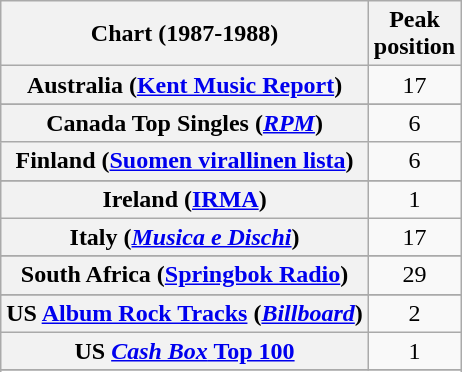<table class="wikitable sortable plainrowheaders" style="text-align:center;">
<tr>
<th align="left">Chart (1987-1988)</th>
<th align="left">Peak<br>position</th>
</tr>
<tr>
<th scope="row">Australia (<a href='#'>Kent Music Report</a>)</th>
<td>17</td>
</tr>
<tr>
</tr>
<tr>
</tr>
<tr>
<th scope="row">Canada Top Singles (<a href='#'><em>RPM</em></a>)</th>
<td>6</td>
</tr>
<tr>
<th scope="row">Finland (<a href='#'>Suomen virallinen lista</a>)</th>
<td>6</td>
</tr>
<tr>
</tr>
<tr>
<th scope="row">Ireland (<a href='#'>IRMA</a>)</th>
<td>1</td>
</tr>
<tr>
<th scope="row">Italy (<em><a href='#'>Musica e Dischi</a></em>)</th>
<td>17</td>
</tr>
<tr>
</tr>
<tr>
</tr>
<tr>
</tr>
<tr>
<th scope="row">South Africa (<a href='#'>Springbok Radio</a>)</th>
<td>29</td>
</tr>
<tr>
</tr>
<tr>
</tr>
<tr>
</tr>
<tr>
</tr>
<tr>
</tr>
<tr>
<th scope="row">US <a href='#'>Album Rock Tracks</a> (<em><a href='#'>Billboard</a></em>)</th>
<td>2</td>
</tr>
<tr>
<th scope="row">US <a href='#'><em>Cash Box</em> Top 100</a></th>
<td>1</td>
</tr>
<tr>
</tr>
<tr>
</tr>
</table>
